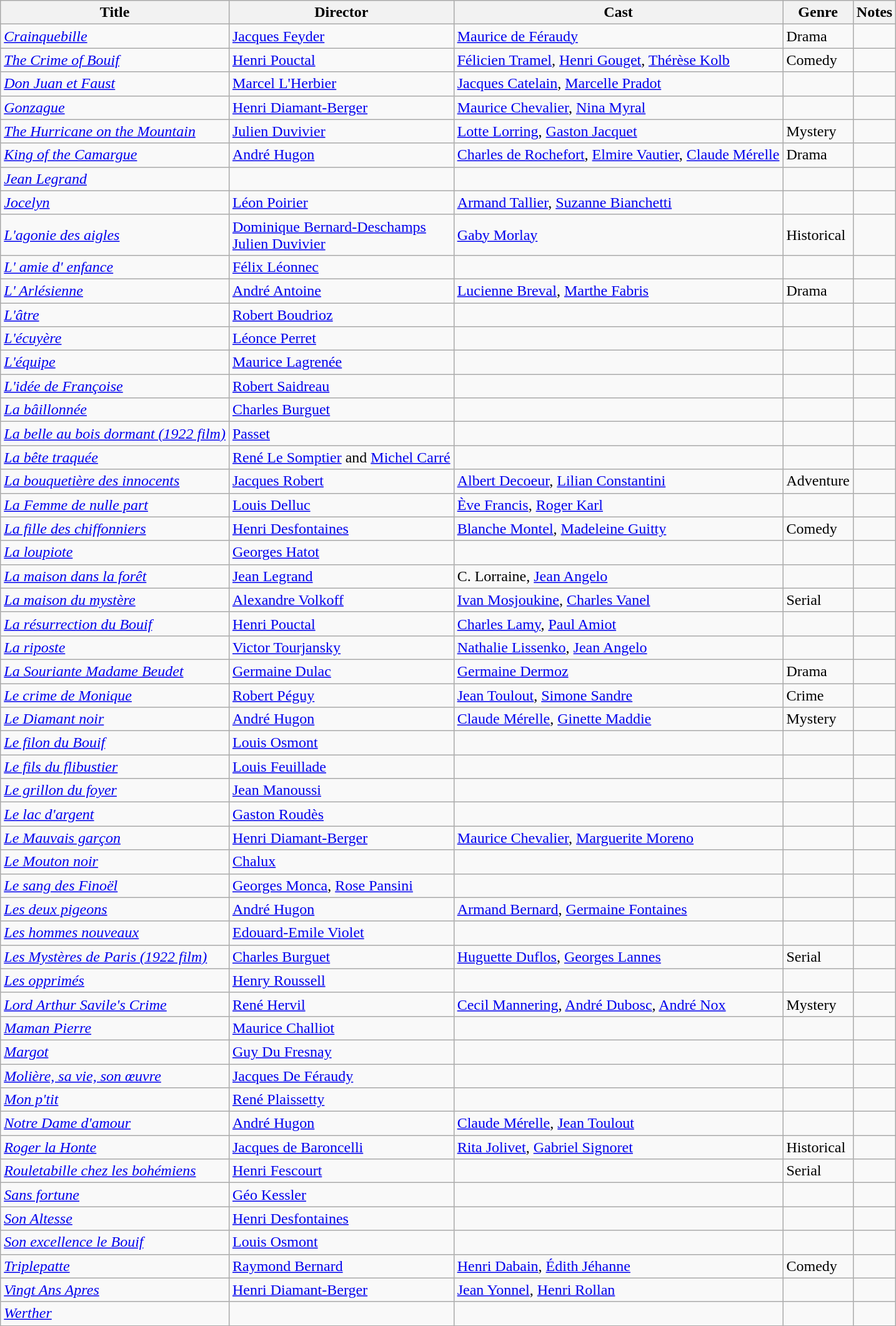<table class=wikitable>
<tr>
<th>Title</th>
<th>Director</th>
<th>Cast</th>
<th>Genre</th>
<th>Notes</th>
</tr>
<tr>
<td><em><a href='#'>Crainquebille</a></em></td>
<td><a href='#'>Jacques Feyder</a></td>
<td><a href='#'>Maurice de Féraudy</a></td>
<td>Drama</td>
<td></td>
</tr>
<tr>
<td><em><a href='#'>The Crime of Bouif</a></em></td>
<td><a href='#'>Henri Pouctal</a></td>
<td><a href='#'>Félicien Tramel</a>, <a href='#'>Henri Gouget</a>, <a href='#'>Thérèse Kolb</a></td>
<td>Comedy</td>
<td></td>
</tr>
<tr>
<td><em><a href='#'>Don Juan et Faust</a></em></td>
<td><a href='#'>Marcel L'Herbier</a></td>
<td><a href='#'>Jacques Catelain</a>, <a href='#'>Marcelle Pradot</a></td>
<td></td>
<td></td>
</tr>
<tr>
<td><em><a href='#'>Gonzague</a></em></td>
<td><a href='#'>Henri Diamant-Berger</a></td>
<td><a href='#'>Maurice Chevalier</a>, <a href='#'>Nina Myral</a></td>
<td></td>
<td></td>
</tr>
<tr>
<td><em><a href='#'>The Hurricane on the Mountain</a></em></td>
<td><a href='#'>Julien Duvivier</a></td>
<td><a href='#'>Lotte Lorring</a>, <a href='#'>Gaston Jacquet</a></td>
<td>Mystery</td>
<td></td>
</tr>
<tr>
<td><em><a href='#'>King of the Camargue</a></em></td>
<td><a href='#'>André Hugon</a></td>
<td><a href='#'>Charles de Rochefort</a>, <a href='#'>Elmire Vautier</a>, <a href='#'>Claude Mérelle</a></td>
<td>Drama</td>
<td></td>
</tr>
<tr>
<td><em><a href='#'>Jean Legrand</a></em></td>
<td></td>
<td></td>
<td></td>
<td></td>
</tr>
<tr>
<td><em><a href='#'>Jocelyn</a></em></td>
<td><a href='#'>Léon Poirier</a></td>
<td><a href='#'>Armand Tallier</a>, <a href='#'>Suzanne Bianchetti</a></td>
<td></td>
<td></td>
</tr>
<tr>
<td><em><a href='#'>L'agonie des aigles</a></em></td>
<td><a href='#'>Dominique Bernard-Deschamps</a><br><a href='#'>Julien Duvivier</a></td>
<td><a href='#'>Gaby Morlay</a></td>
<td>Historical</td>
<td></td>
</tr>
<tr>
<td><em><a href='#'>L' amie d' enfance</a></em></td>
<td><a href='#'>Félix Léonnec</a></td>
<td></td>
<td></td>
<td></td>
</tr>
<tr>
<td><em><a href='#'>L' Arlésienne</a></em></td>
<td><a href='#'>André Antoine</a></td>
<td><a href='#'>Lucienne Breval</a>, <a href='#'>Marthe Fabris</a></td>
<td>Drama</td>
<td></td>
</tr>
<tr>
<td><em><a href='#'>L'âtre</a></em></td>
<td><a href='#'>Robert Boudrioz</a></td>
<td></td>
<td></td>
<td></td>
</tr>
<tr>
<td><em><a href='#'>L'écuyère</a></em></td>
<td><a href='#'>Léonce Perret</a></td>
<td></td>
<td></td>
<td></td>
</tr>
<tr>
<td><em><a href='#'>L'équipe</a></em></td>
<td><a href='#'>Maurice Lagrenée</a></td>
<td></td>
<td></td>
<td></td>
</tr>
<tr>
<td><em><a href='#'>L'idée de Françoise</a></em></td>
<td><a href='#'>Robert Saidreau</a></td>
<td></td>
<td></td>
<td></td>
</tr>
<tr>
<td><em><a href='#'>La bâillonnée</a></em></td>
<td><a href='#'>Charles Burguet</a></td>
<td></td>
<td></td>
<td></td>
</tr>
<tr>
<td><em><a href='#'>La belle au bois dormant (1922 film)</a></em></td>
<td><a href='#'>Passet</a></td>
<td></td>
<td></td>
<td></td>
</tr>
<tr>
<td><em><a href='#'>La bête traquée</a></em></td>
<td><a href='#'>René Le Somptier</a> and <a href='#'>Michel Carré</a></td>
<td></td>
<td></td>
<td></td>
</tr>
<tr>
<td><em><a href='#'>La bouquetière des innocents</a></em></td>
<td><a href='#'>Jacques Robert</a></td>
<td><a href='#'>Albert Decoeur</a>, <a href='#'>Lilian Constantini</a></td>
<td>Adventure</td>
<td></td>
</tr>
<tr>
<td><em><a href='#'>La Femme de nulle part</a></em></td>
<td><a href='#'>Louis Delluc</a></td>
<td><a href='#'>Ève Francis</a>, <a href='#'>Roger Karl</a></td>
<td></td>
<td></td>
</tr>
<tr>
<td><em><a href='#'>La fille des chiffonniers</a></em></td>
<td><a href='#'>Henri Desfontaines</a></td>
<td><a href='#'>Blanche Montel</a>, <a href='#'>Madeleine Guitty</a></td>
<td>Comedy</td>
<td></td>
</tr>
<tr>
<td><em><a href='#'>La loupiote</a></em></td>
<td><a href='#'>Georges Hatot</a></td>
<td></td>
<td></td>
<td></td>
</tr>
<tr>
<td><em><a href='#'>La maison dans la forêt</a></em></td>
<td><a href='#'>Jean Legrand</a></td>
<td>C. Lorraine, <a href='#'>Jean Angelo</a></td>
<td></td>
<td></td>
</tr>
<tr>
<td><em><a href='#'>La maison du mystère</a></em></td>
<td><a href='#'>Alexandre Volkoff</a></td>
<td><a href='#'>Ivan Mosjoukine</a>, <a href='#'>Charles Vanel</a></td>
<td>Serial</td>
<td></td>
</tr>
<tr>
<td><em><a href='#'>La résurrection du Bouif</a></em></td>
<td><a href='#'>Henri Pouctal</a></td>
<td><a href='#'>Charles Lamy</a>, <a href='#'>Paul Amiot</a></td>
<td></td>
<td></td>
</tr>
<tr>
<td><em><a href='#'>La riposte</a></em></td>
<td><a href='#'>Victor Tourjansky</a></td>
<td><a href='#'>Nathalie Lissenko</a>, <a href='#'>Jean Angelo</a></td>
<td></td>
<td></td>
</tr>
<tr>
<td><em><a href='#'>La Souriante Madame Beudet</a></em></td>
<td><a href='#'>Germaine Dulac</a></td>
<td><a href='#'>Germaine Dermoz</a></td>
<td>Drama</td>
<td></td>
</tr>
<tr>
<td><em><a href='#'>Le crime de Monique</a></em></td>
<td><a href='#'>Robert Péguy</a></td>
<td><a href='#'>Jean Toulout</a>, <a href='#'>Simone Sandre</a></td>
<td>Crime</td>
<td></td>
</tr>
<tr>
<td><em><a href='#'>Le Diamant noir</a></em></td>
<td><a href='#'>André Hugon</a></td>
<td><a href='#'>Claude Mérelle</a>, <a href='#'>Ginette Maddie</a></td>
<td>Mystery</td>
<td></td>
</tr>
<tr>
<td><em><a href='#'>Le filon du Bouif</a></em></td>
<td><a href='#'>Louis Osmont</a></td>
<td></td>
<td></td>
<td></td>
</tr>
<tr>
<td><em><a href='#'>Le fils du flibustier</a></em></td>
<td><a href='#'>Louis Feuillade</a></td>
<td></td>
<td></td>
<td></td>
</tr>
<tr>
<td><em><a href='#'>Le grillon du foyer</a></em></td>
<td><a href='#'>Jean Manoussi</a></td>
<td></td>
<td></td>
<td></td>
</tr>
<tr>
<td><em><a href='#'>Le lac d'argent</a></em></td>
<td><a href='#'>Gaston Roudès</a></td>
<td></td>
<td></td>
<td></td>
</tr>
<tr>
<td><em><a href='#'>Le Mauvais garçon</a></em></td>
<td><a href='#'>Henri Diamant-Berger</a></td>
<td><a href='#'>Maurice Chevalier</a>, <a href='#'>Marguerite Moreno</a></td>
<td></td>
<td></td>
</tr>
<tr>
<td><em><a href='#'>Le Mouton noir</a></em></td>
<td><a href='#'>Chalux</a></td>
<td></td>
<td></td>
<td></td>
</tr>
<tr>
<td><em><a href='#'>Le sang des Finoël</a></em></td>
<td><a href='#'>Georges Monca</a>, <a href='#'>Rose Pansini</a></td>
<td></td>
<td></td>
<td></td>
</tr>
<tr>
<td><em><a href='#'>Les deux pigeons</a></em></td>
<td><a href='#'>André Hugon</a></td>
<td><a href='#'>Armand Bernard</a>, <a href='#'>Germaine Fontaines</a></td>
<td></td>
<td></td>
</tr>
<tr>
<td><em><a href='#'>Les hommes nouveaux</a></em></td>
<td><a href='#'>Edouard-Emile Violet</a></td>
<td></td>
<td></td>
<td></td>
</tr>
<tr>
<td><em><a href='#'>Les Mystères de Paris (1922 film)</a></em></td>
<td><a href='#'>Charles Burguet</a></td>
<td><a href='#'>Huguette Duflos</a>, <a href='#'>Georges Lannes</a></td>
<td>Serial</td>
<td></td>
</tr>
<tr>
<td><em><a href='#'>Les opprimés</a></em></td>
<td><a href='#'>Henry Roussell</a></td>
<td></td>
<td></td>
<td></td>
</tr>
<tr>
<td><em><a href='#'>Lord Arthur Savile's Crime</a></em></td>
<td><a href='#'>René Hervil</a></td>
<td><a href='#'>Cecil Mannering</a>, <a href='#'>André Dubosc</a>, <a href='#'>André Nox</a></td>
<td>Mystery</td>
<td></td>
</tr>
<tr>
<td><em><a href='#'>Maman Pierre</a></em></td>
<td><a href='#'>Maurice Challiot</a></td>
<td></td>
<td></td>
<td></td>
</tr>
<tr>
<td><em><a href='#'>Margot</a></em></td>
<td><a href='#'>Guy Du Fresnay</a></td>
<td></td>
<td></td>
<td></td>
</tr>
<tr>
<td><em><a href='#'>Molière, sa vie, son œuvre</a></em></td>
<td><a href='#'>Jacques De Féraudy</a></td>
<td></td>
<td></td>
<td></td>
</tr>
<tr>
<td><em><a href='#'>Mon p'tit</a></em></td>
<td><a href='#'>René Plaissetty</a></td>
<td></td>
<td></td>
<td></td>
</tr>
<tr>
<td><em><a href='#'>Notre Dame d'amour</a></em></td>
<td><a href='#'>André Hugon</a></td>
<td><a href='#'>Claude Mérelle</a>, <a href='#'>Jean Toulout</a></td>
<td></td>
<td></td>
</tr>
<tr>
<td><em><a href='#'>Roger la Honte</a></em></td>
<td><a href='#'>Jacques de Baroncelli</a></td>
<td><a href='#'>Rita Jolivet</a>, <a href='#'>Gabriel Signoret</a></td>
<td>Historical</td>
<td></td>
</tr>
<tr>
<td><em><a href='#'>Rouletabille chez les bohémiens</a></em></td>
<td><a href='#'>Henri Fescourt</a></td>
<td></td>
<td>Serial</td>
<td></td>
</tr>
<tr>
<td><em><a href='#'>Sans fortune</a></em></td>
<td><a href='#'>Géo Kessler</a></td>
<td></td>
<td></td>
<td></td>
</tr>
<tr>
<td><em><a href='#'>Son Altesse</a></em></td>
<td><a href='#'>Henri Desfontaines</a></td>
<td></td>
<td></td>
<td></td>
</tr>
<tr>
<td><em><a href='#'>Son excellence le Bouif</a></em></td>
<td><a href='#'>Louis Osmont</a></td>
<td></td>
<td></td>
<td></td>
</tr>
<tr>
<td><em><a href='#'>Triplepatte</a></em></td>
<td><a href='#'>Raymond Bernard</a></td>
<td><a href='#'>Henri Dabain</a>, <a href='#'>Édith Jéhanne</a></td>
<td>Comedy</td>
<td></td>
</tr>
<tr>
<td><em><a href='#'>Vingt Ans Apres</a></em></td>
<td><a href='#'>Henri Diamant-Berger</a></td>
<td><a href='#'>Jean Yonnel</a>, <a href='#'>Henri Rollan</a></td>
<td></td>
<td></td>
</tr>
<tr>
<td><em><a href='#'>Werther</a></em></td>
<td></td>
<td></td>
<td></td>
<td></td>
</tr>
<tr>
</tr>
</table>
